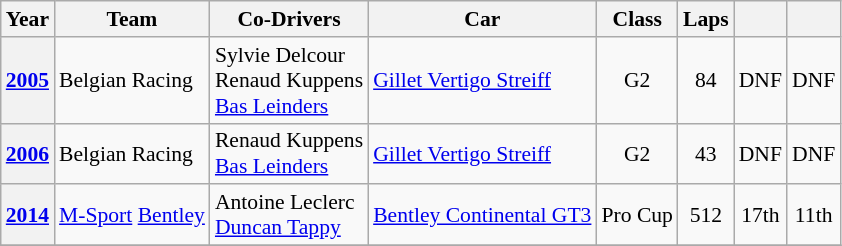<table class="wikitable" style="text-align:center; font-size:90%">
<tr>
<th>Year</th>
<th>Team</th>
<th>Co-Drivers</th>
<th>Car</th>
<th>Class</th>
<th>Laps</th>
<th></th>
<th></th>
</tr>
<tr>
<th><a href='#'>2005</a></th>
<td align="left"> Belgian Racing</td>
<td align="left"> Sylvie Delcour<br> Renaud Kuppens<br> <a href='#'>Bas Leinders</a></td>
<td align="left"><a href='#'>Gillet Vertigo Streiff</a></td>
<td>G2</td>
<td>84</td>
<td>DNF</td>
<td>DNF</td>
</tr>
<tr>
<th><a href='#'>2006</a></th>
<td align="left"> Belgian Racing</td>
<td align="left"> Renaud Kuppens<br> <a href='#'>Bas Leinders</a></td>
<td align="left"><a href='#'>Gillet Vertigo Streiff</a></td>
<td>G2</td>
<td>43</td>
<td>DNF</td>
<td>DNF</td>
</tr>
<tr>
<th><a href='#'>2014</a></th>
<td align="left"> <a href='#'>M-Sport</a> <a href='#'>Bentley</a></td>
<td align="left"> Antoine Leclerc<br> <a href='#'>Duncan Tappy</a></td>
<td align="left"><a href='#'>Bentley Continental GT3</a></td>
<td>Pro Cup</td>
<td>512</td>
<td>17th</td>
<td>11th</td>
</tr>
<tr>
</tr>
</table>
